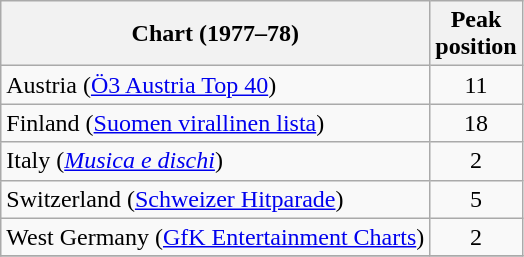<table class="wikitable sortable">
<tr>
<th align="left">Chart (1977–78)</th>
<th align="left">Peak<br>position</th>
</tr>
<tr>
<td align="left">Austria (<a href='#'>Ö3 Austria Top 40</a>)</td>
<td align="center">11</td>
</tr>
<tr>
<td align="left">Finland (<a href='#'>Suomen virallinen lista</a>)</td>
<td align="center">18</td>
</tr>
<tr>
<td align="left">Italy (<em><a href='#'>Musica e dischi</a></em>)</td>
<td align="center">2</td>
</tr>
<tr>
<td align="left">Switzerland (<a href='#'>Schweizer Hitparade</a>)</td>
<td align="center">5</td>
</tr>
<tr>
<td align="left">West Germany (<a href='#'>GfK Entertainment Charts</a>)</td>
<td align="center">2</td>
</tr>
<tr>
</tr>
</table>
